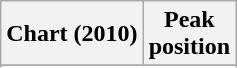<table class="wikitable sortable">
<tr>
<th>Chart (2010)</th>
<th>Peak<br>position</th>
</tr>
<tr>
</tr>
<tr>
</tr>
<tr>
</tr>
<tr>
</tr>
</table>
